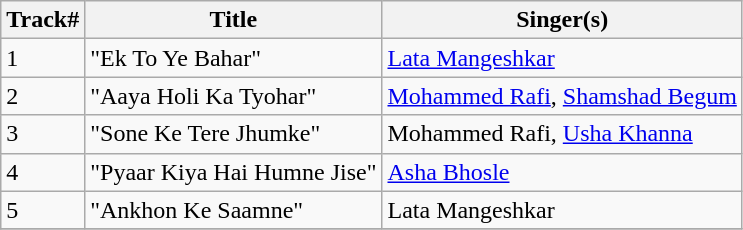<table class="wikitable">
<tr>
<th>Track#</th>
<th>Title</th>
<th>Singer(s)</th>
</tr>
<tr>
<td>1</td>
<td>"Ek To Ye Bahar"</td>
<td><a href='#'>Lata Mangeshkar</a></td>
</tr>
<tr>
<td>2</td>
<td>"Aaya Holi Ka Tyohar"</td>
<td><a href='#'>Mohammed Rafi</a>, <a href='#'>Shamshad Begum</a></td>
</tr>
<tr>
<td>3</td>
<td>"Sone Ke Tere Jhumke"</td>
<td>Mohammed Rafi, <a href='#'>Usha Khanna</a></td>
</tr>
<tr>
<td>4</td>
<td>"Pyaar Kiya Hai Humne Jise"</td>
<td><a href='#'>Asha Bhosle</a></td>
</tr>
<tr>
<td>5</td>
<td>"Ankhon Ke Saamne"</td>
<td>Lata Mangeshkar</td>
</tr>
<tr>
</tr>
</table>
